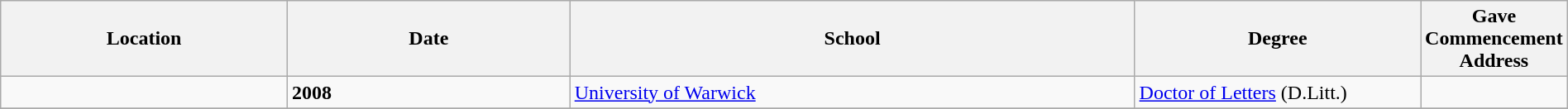<table class="wikitable" style="width:100%;">
<tr>
<th style="width:20%;">Location</th>
<th style="width:20%;">Date</th>
<th style="width:40%;">School</th>
<th style="width:20%;">Degree</th>
<th style="width:20%;">Gave Commencement Address</th>
</tr>
<tr>
<td></td>
<td><strong>2008</strong></td>
<td><a href='#'>University of Warwick</a></td>
<td><a href='#'>Doctor of Letters</a> (D.Litt.) </td>
<td></td>
</tr>
<tr>
</tr>
</table>
